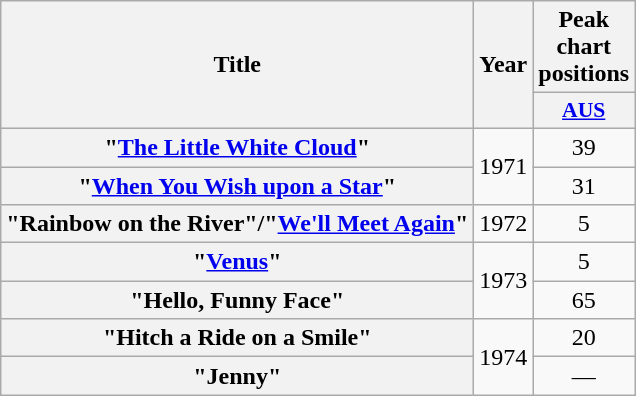<table class="wikitable plainrowheaders" style="text-align:center;" border="1">
<tr>
<th scope="col" rowspan="2">Title</th>
<th scope="col" rowspan="2">Year</th>
<th scope="col" colspan="1">Peak chart positions</th>
</tr>
<tr>
<th scope="col" style="width:3em; font-size:90%"><a href='#'>AUS</a><br></th>
</tr>
<tr>
<th scope="row">"<a href='#'>The Little White Cloud</a>"</th>
<td rowspan="2">1971</td>
<td>39</td>
</tr>
<tr>
<th scope="row">"<a href='#'>When You Wish upon a Star</a>"</th>
<td>31</td>
</tr>
<tr>
<th scope="row">"Rainbow on the River"/"<a href='#'>We'll Meet Again</a>"</th>
<td>1972</td>
<td>5</td>
</tr>
<tr>
<th scope="row">"<a href='#'>Venus</a>"</th>
<td rowspan="2">1973</td>
<td>5</td>
</tr>
<tr>
<th scope="row">"Hello, Funny Face"</th>
<td>65</td>
</tr>
<tr>
<th scope="row">"Hitch a Ride on a Smile"</th>
<td rowspan="2">1974</td>
<td>20</td>
</tr>
<tr>
<th scope="row">"Jenny"</th>
<td>—</td>
</tr>
</table>
